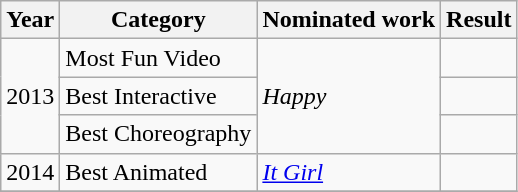<table class="wikitable">
<tr>
<th>Year</th>
<th>Category</th>
<th>Nominated work</th>
<th>Result</th>
</tr>
<tr>
<td rowspan=3>2013 </td>
<td>Most Fun Video</td>
<td rowspan=3><em>Happy</em></td>
<td></td>
</tr>
<tr>
<td>Best Interactive</td>
<td></td>
</tr>
<tr>
<td>Best Choreography</td>
<td></td>
</tr>
<tr>
<td rowspan=1>2014 </td>
<td>Best Animated</td>
<td rowspan=1><em><a href='#'>It Girl</a></em></td>
<td></td>
</tr>
<tr>
</tr>
</table>
